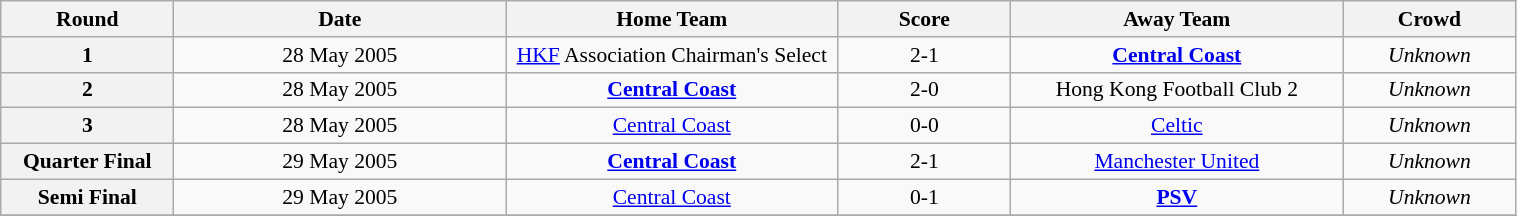<table class="wikitable" style="font-size:90%;width:80%; text-align:center;">
<tr>
<th width=75>Round</th>
<th width=150>Date</th>
<th width=150>Home Team</th>
<th width=75>Score</th>
<th width=150>Away Team</th>
<th width=75>Crowd</th>
</tr>
<tr>
<th>1</th>
<td>28 May 2005</td>
<td><a href='#'>HKF</a> Association Chairman's Select</td>
<td>2-1</td>
<td><strong><a href='#'>Central Coast</a> </strong></td>
<td><em>Unknown</em></td>
</tr>
<tr>
<th>2</th>
<td>28 May 2005</td>
<td><strong><a href='#'>Central Coast</a></strong></td>
<td>2-0</td>
<td>Hong Kong Football Club 2</td>
<td><em>Unknown</em></td>
</tr>
<tr>
<th>3</th>
<td>28 May 2005</td>
<td><a href='#'>Central Coast</a></td>
<td>0-0</td>
<td><a href='#'>Celtic</a></td>
<td><em>Unknown</em></td>
</tr>
<tr>
<th>Quarter Final</th>
<td>29 May 2005</td>
<td><strong><a href='#'>Central Coast</a></strong></td>
<td>2-1</td>
<td><a href='#'>Manchester United</a></td>
<td><em>Unknown</em></td>
</tr>
<tr>
<th>Semi Final</th>
<td>29 May 2005</td>
<td><a href='#'>Central Coast</a></td>
<td>0-1</td>
<td><strong><a href='#'>PSV</a></strong></td>
<td><em>Unknown</em></td>
</tr>
<tr>
</tr>
</table>
